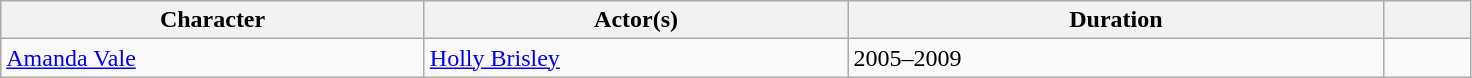<table class=wikitable>
<tr>
<th width=275>Character</th>
<th width=275>Actor(s)</th>
<th width=350>Duration</th>
<th width=50 class=unsortable></th>
</tr>
<tr>
<td><a href='#'>Amanda Vale</a></td>
<td><a href='#'>Holly Brisley</a></td>
<td>2005–2009</td>
<td></td>
</tr>
</table>
